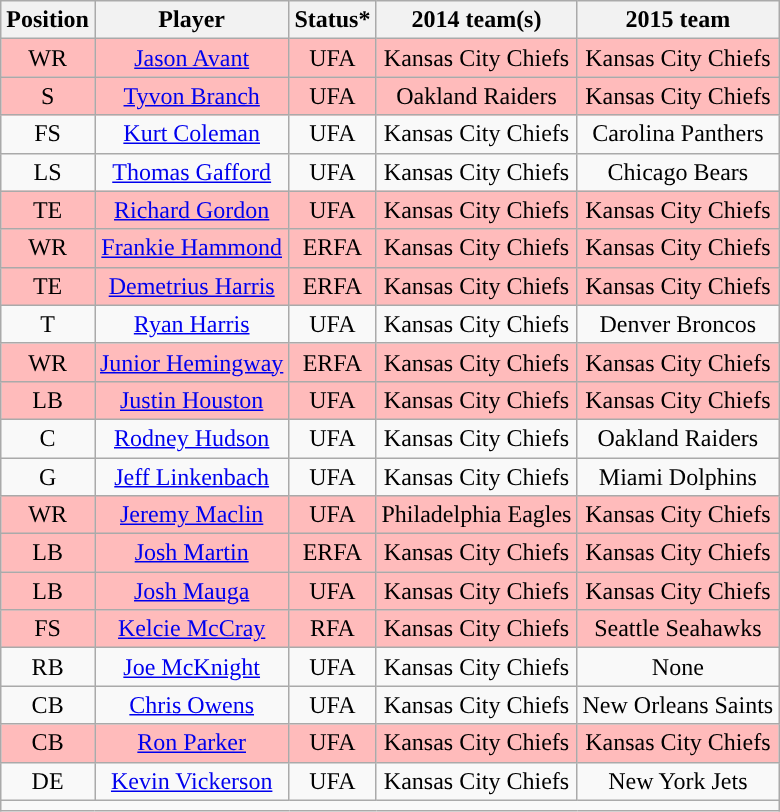<table class="wikitable sortable" style="text-align:center">
<tr>
<th>Position</th>
<th>Player</th>
<th>Status*</th>
<th>2014 team(s)</th>
<th>2015 team</th>
</tr>
<tr style="background:#fbb">
<td>WR</td>
<td><a href='#'>Jason Avant</a></td>
<td>UFA</td>
<td>Kansas City Chiefs</td>
<td>Kansas City Chiefs</td>
</tr>
<tr style="background:#fbb">
<td>S</td>
<td><a href='#'>Tyvon Branch</a></td>
<td>UFA</td>
<td>Oakland Raiders</td>
<td>Kansas City Chiefs</td>
</tr>
<tr>
<td>FS</td>
<td><a href='#'>Kurt Coleman</a></td>
<td>UFA</td>
<td>Kansas City Chiefs</td>
<td>Carolina Panthers</td>
</tr>
<tr>
<td>LS</td>
<td><a href='#'>Thomas Gafford</a></td>
<td>UFA</td>
<td>Kansas City Chiefs</td>
<td>Chicago Bears</td>
</tr>
<tr style="background:#fbb">
<td>TE</td>
<td><a href='#'>Richard Gordon</a></td>
<td>UFA</td>
<td>Kansas City Chiefs</td>
<td>Kansas City Chiefs</td>
</tr>
<tr style="background:#fbb">
<td>WR</td>
<td><a href='#'>Frankie Hammond</a></td>
<td>ERFA</td>
<td>Kansas City Chiefs</td>
<td>Kansas City Chiefs</td>
</tr>
<tr style="background:#fbb">
<td>TE</td>
<td><a href='#'>Demetrius Harris</a></td>
<td>ERFA</td>
<td>Kansas City Chiefs</td>
<td>Kansas City Chiefs</td>
</tr>
<tr>
<td>T</td>
<td><a href='#'>Ryan Harris</a></td>
<td>UFA</td>
<td>Kansas City Chiefs</td>
<td>Denver Broncos</td>
</tr>
<tr style="background:#fbb">
<td>WR</td>
<td><a href='#'>Junior Hemingway</a></td>
<td>ERFA</td>
<td>Kansas City Chiefs</td>
<td>Kansas City Chiefs</td>
</tr>
<tr style="background:#fbb">
<td>LB</td>
<td><a href='#'>Justin Houston</a></td>
<td>UFA</td>
<td>Kansas City Chiefs</td>
<td>Kansas City Chiefs</td>
</tr>
<tr>
<td>C</td>
<td><a href='#'>Rodney Hudson</a></td>
<td>UFA</td>
<td>Kansas City Chiefs</td>
<td>Oakland Raiders</td>
</tr>
<tr>
<td>G</td>
<td><a href='#'>Jeff Linkenbach</a></td>
<td>UFA</td>
<td>Kansas City Chiefs</td>
<td>Miami Dolphins</td>
</tr>
<tr style="background:#fbb">
<td>WR</td>
<td><a href='#'>Jeremy Maclin</a></td>
<td>UFA</td>
<td>Philadelphia Eagles</td>
<td>Kansas City Chiefs</td>
</tr>
<tr style="background:#fbb">
<td>LB</td>
<td><a href='#'>Josh Martin</a></td>
<td>ERFA</td>
<td>Kansas City Chiefs</td>
<td>Kansas City Chiefs</td>
</tr>
<tr style="background:#fbb">
<td>LB</td>
<td><a href='#'>Josh Mauga</a></td>
<td>UFA</td>
<td>Kansas City Chiefs</td>
<td>Kansas City Chiefs</td>
</tr>
<tr style="background:#fbb">
<td>FS</td>
<td><a href='#'>Kelcie McCray</a></td>
<td>RFA</td>
<td>Kansas City Chiefs</td>
<td>Seattle Seahawks</td>
</tr>
<tr>
<td>RB</td>
<td><a href='#'>Joe McKnight</a></td>
<td>UFA</td>
<td>Kansas City Chiefs</td>
<td>None</td>
</tr>
<tr>
<td>CB</td>
<td><a href='#'>Chris Owens</a></td>
<td>UFA</td>
<td>Kansas City Chiefs</td>
<td>New Orleans Saints</td>
</tr>
<tr style="background:#fbb">
<td>CB</td>
<td><a href='#'>Ron Parker</a></td>
<td>UFA</td>
<td>Kansas City Chiefs</td>
<td>Kansas City Chiefs</td>
</tr>
<tr>
<td>DE</td>
<td><a href='#'>Kevin Vickerson</a></td>
<td>UFA</td>
<td>Kansas City Chiefs</td>
<td>New York Jets</td>
</tr>
<tr>
<td colspan=5></td>
</tr>
</table>
